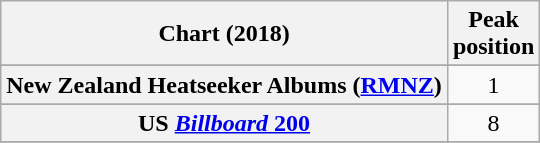<table class="wikitable sortable plainrowheaders" style="text-align:center">
<tr>
<th scope="col">Chart (2018)</th>
<th scope="col">Peak<br> position</th>
</tr>
<tr>
</tr>
<tr>
</tr>
<tr>
</tr>
<tr>
<th scope="row">New Zealand Heatseeker Albums (<a href='#'>RMNZ</a>)</th>
<td>1</td>
</tr>
<tr>
</tr>
<tr>
<th scope="row">US <a href='#'><em>Billboard</em> 200</a></th>
<td>8</td>
</tr>
<tr>
</tr>
</table>
